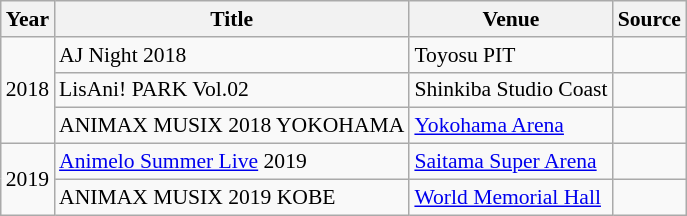<table class="wikitable" style="font-size: 90%;">
<tr>
<th>Year</th>
<th>Title</th>
<th>Venue</th>
<th>Source</th>
</tr>
<tr>
<td rowspan="3">2018</td>
<td>AJ Night 2018</td>
<td>Toyosu PIT</td>
<td></td>
</tr>
<tr>
<td>LisAni! PARK Vol.02</td>
<td>Shinkiba Studio Coast</td>
<td></td>
</tr>
<tr>
<td>ANIMAX MUSIX 2018 YOKOHAMA</td>
<td><a href='#'>Yokohama Arena</a></td>
<td></td>
</tr>
<tr>
<td rowspan="3">2019</td>
<td><a href='#'>Animelo Summer Live</a> 2019</td>
<td><a href='#'>Saitama Super Arena</a></td>
<td></td>
</tr>
<tr>
<td>ANIMAX MUSIX 2019 KOBE</td>
<td><a href='#'>World Memorial Hall</a></td>
<td></td>
</tr>
</table>
